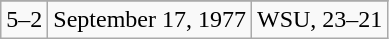<table class="wikitable">
<tr align="center">
</tr>
<tr align="center">
<td>5–2</td>
<td>September 17, 1977</td>
<td>WSU, 23–21</td>
</tr>
</table>
